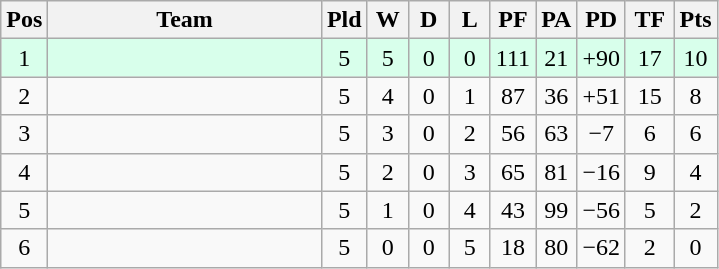<table class="wikitable" style="text-align:center">
<tr>
<th width=20 abbr="Position">Pos</th>
<th width=175>Team</th>
<th width=20 abbr="Played">Pld</th>
<th width=20 abbr="Won">W</th>
<th width=20 abbr="Drawn">D</th>
<th width=20 abbr="Lost">L</th>
<th width=20 abbr="Points for">PF</th>
<th width=20 abbr="Points against">PA</th>
<th width=25 abbr="Points difference">PD</th>
<th width=25 abbr="Tries for">TF</th>
<th width=20 abbr="Points">Pts</th>
</tr>
<tr style="background:#d8ffeb">
<td>1</td>
<td style="text-align:left"></td>
<td>5</td>
<td>5</td>
<td>0</td>
<td>0</td>
<td>111</td>
<td>21</td>
<td>+90</td>
<td>17</td>
<td>10</td>
</tr>
<tr>
<td>2</td>
<td style="text-align:left"></td>
<td>5</td>
<td>4</td>
<td>0</td>
<td>1</td>
<td>87</td>
<td>36</td>
<td>+51</td>
<td>15</td>
<td>8</td>
</tr>
<tr>
<td>3</td>
<td style="text-align:left"></td>
<td>5</td>
<td>3</td>
<td>0</td>
<td>2</td>
<td>56</td>
<td>63</td>
<td>−7</td>
<td>6</td>
<td>6</td>
</tr>
<tr>
<td>4</td>
<td style="text-align:left"></td>
<td>5</td>
<td>2</td>
<td>0</td>
<td>3</td>
<td>65</td>
<td>81</td>
<td>−16</td>
<td>9</td>
<td>4</td>
</tr>
<tr>
<td>5</td>
<td style="text-align:left"></td>
<td>5</td>
<td>1</td>
<td>0</td>
<td>4</td>
<td>43</td>
<td>99</td>
<td>−56</td>
<td>5</td>
<td>2</td>
</tr>
<tr>
<td>6</td>
<td style="text-align:left"></td>
<td>5</td>
<td>0</td>
<td>0</td>
<td>5</td>
<td>18</td>
<td>80</td>
<td>−62</td>
<td>2</td>
<td>0</td>
</tr>
</table>
